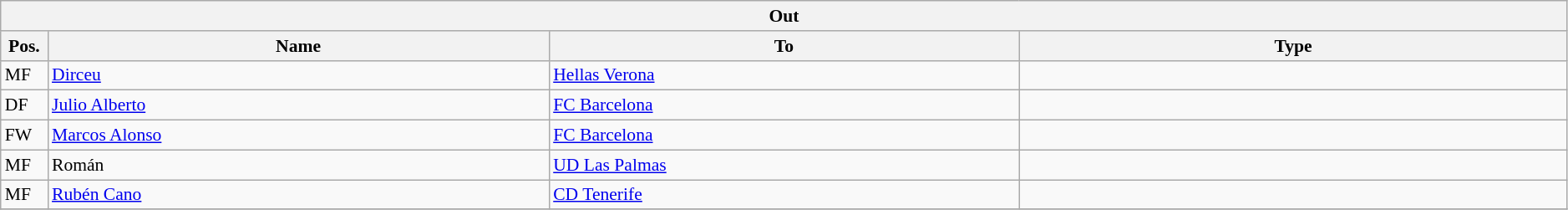<table class="wikitable" style="font-size:90%;width:99%;">
<tr>
<th colspan="4">Out</th>
</tr>
<tr>
<th width=3%>Pos.</th>
<th width=32%>Name</th>
<th width=30%>To</th>
<th width=35%>Type</th>
</tr>
<tr>
<td>MF</td>
<td><a href='#'>Dirceu</a></td>
<td><a href='#'>Hellas Verona</a></td>
<td></td>
</tr>
<tr>
<td>DF</td>
<td><a href='#'>Julio Alberto</a></td>
<td><a href='#'>FC Barcelona</a></td>
<td></td>
</tr>
<tr>
<td>FW</td>
<td><a href='#'>Marcos Alonso</a></td>
<td><a href='#'>FC Barcelona</a></td>
<td></td>
</tr>
<tr>
<td>MF</td>
<td>Román</td>
<td><a href='#'>UD Las Palmas</a></td>
<td></td>
</tr>
<tr>
<td>MF</td>
<td><a href='#'>Rubén Cano</a></td>
<td><a href='#'>CD Tenerife</a></td>
<td></td>
</tr>
<tr>
</tr>
</table>
